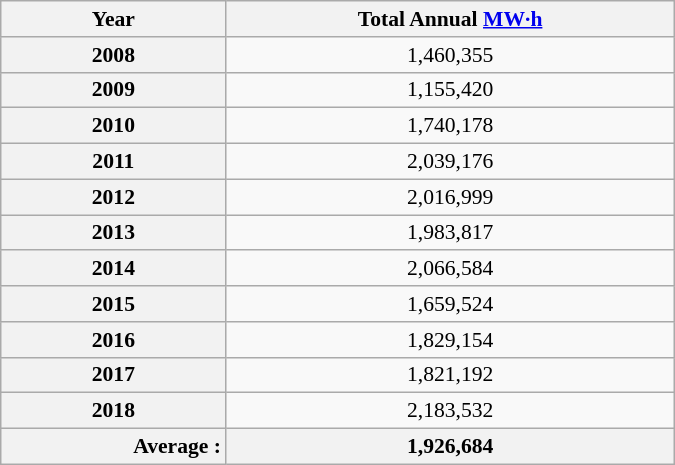<table class=wikitable style="text-align:center; font-size:0.9em; width:450px;">
<tr>
<th>Year</th>
<th>Total Annual <a href='#'>MW·h</a></th>
</tr>
<tr>
<th>2008</th>
<td>1,460,355</td>
</tr>
<tr>
<th>2009</th>
<td>1,155,420</td>
</tr>
<tr>
<th>2010</th>
<td>1,740,178</td>
</tr>
<tr>
<th>2011</th>
<td>2,039,176</td>
</tr>
<tr>
<th>2012</th>
<td>2,016,999</td>
</tr>
<tr>
<th>2013</th>
<td>1,983,817</td>
</tr>
<tr>
<th>2014</th>
<td>2,066,584</td>
</tr>
<tr>
<th>2015</th>
<td>1,659,524</td>
</tr>
<tr>
<th>2016</th>
<td>1,829,154</td>
</tr>
<tr>
<th>2017</th>
<td>1,821,192</td>
</tr>
<tr>
<th>2018</th>
<td>2,183,532</td>
</tr>
<tr>
<th style="text-align:right">Average  :</th>
<th>1,926,684</th>
</tr>
</table>
